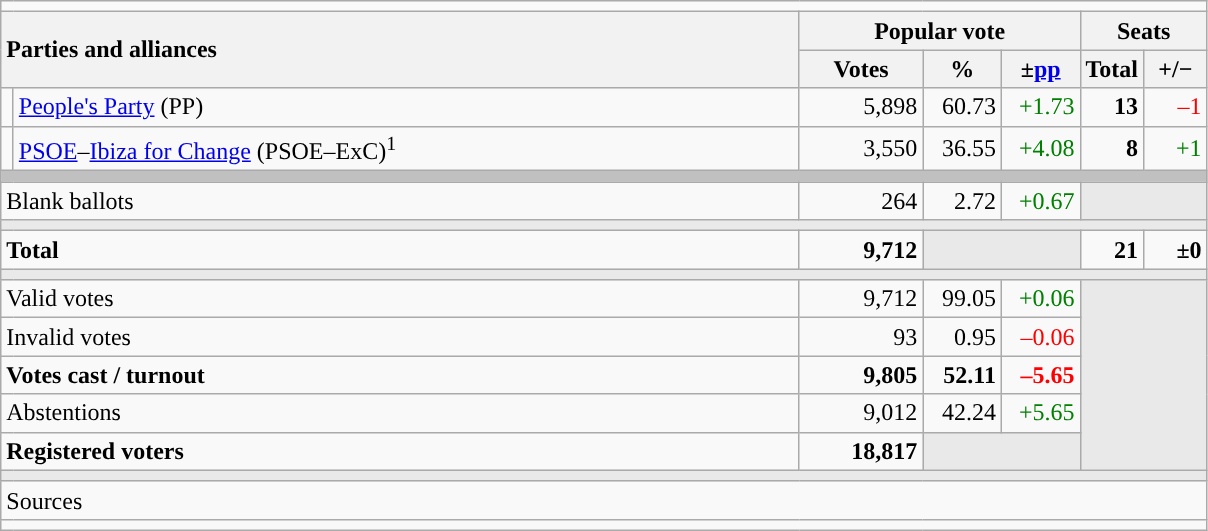<table class="wikitable" style="text-align:right;">
<tr>
<td colspan="7"></td>
</tr>
<tr>
<th style="text-align:left;" rowspan="2" colspan="2" width="525">Parties and alliances</th>
<th colspan="3">Popular vote</th>
<th colspan="2">Seats</th>
</tr>
<tr>
<th width="75">Votes</th>
<th width="45">%</th>
<th width="45">±<a href='#'>pp</a></th>
<th width="35">Total</th>
<th width="35">+/−</th>
</tr>
<tr>
<td width="1" style="color:inherit;background:"></td>
<td align="left"><a href='#'>People's Party</a> (PP)</td>
<td>5,898</td>
<td>60.73</td>
<td style="color:green;">+1.73</td>
<td><strong>13</strong></td>
<td style="color:red;">–1</td>
</tr>
<tr>
<td style="color:inherit;background:"></td>
<td align="left"><a href='#'>PSOE</a>–<a href='#'>Ibiza for Change</a> (PSOE–ExC)<sup>1</sup></td>
<td>3,550</td>
<td>36.55</td>
<td style="color:green;">+4.08</td>
<td><strong>8</strong></td>
<td style="color:green;">+1</td>
</tr>
<tr>
<td colspan="7" bgcolor="#C0C0C0"></td>
</tr>
<tr>
<td align="left" colspan="2">Blank ballots</td>
<td>264</td>
<td>2.72</td>
<td style="color:green;">+0.67</td>
<td bgcolor="#E9E9E9" colspan="2"></td>
</tr>
<tr>
<td colspan="7" bgcolor="#E9E9E9"></td>
</tr>
<tr style="font-weight:bold;">
<td align="left" colspan="2">Total</td>
<td>9,712</td>
<td bgcolor="#E9E9E9" colspan="2"></td>
<td>21</td>
<td>±0</td>
</tr>
<tr>
<td colspan="7" bgcolor="#E9E9E9"></td>
</tr>
<tr>
<td align="left" colspan="2">Valid votes</td>
<td>9,712</td>
<td>99.05</td>
<td style="color:green;">+0.06</td>
<td bgcolor="#E9E9E9" colspan="2" rowspan="5"></td>
</tr>
<tr>
<td align="left" colspan="2">Invalid votes</td>
<td>93</td>
<td>0.95</td>
<td style="color:red;">–0.06</td>
</tr>
<tr style="font-weight:bold;">
<td align="left" colspan="2">Votes cast / turnout</td>
<td>9,805</td>
<td>52.11</td>
<td style="color:red;">–5.65</td>
</tr>
<tr>
<td align="left" colspan="2">Abstentions</td>
<td>9,012</td>
<td>42.24</td>
<td style="color:green;">+5.65</td>
</tr>
<tr style="font-weight:bold;">
<td align="left" colspan="2">Registered voters</td>
<td>18,817</td>
<td bgcolor="#E9E9E9" colspan="2"></td>
</tr>
<tr>
<td colspan="7" bgcolor="#E9E9E9"></td>
</tr>
<tr>
<td align="left" colspan="7">Sources</td>
</tr>
<tr>
<td colspan="7" style="text-align:left; max-width:790px;"></td>
</tr>
</table>
